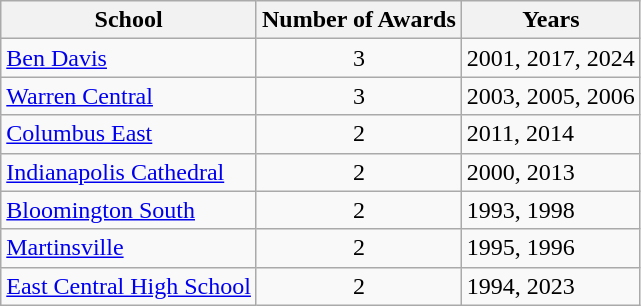<table class="wikitable sortable">
<tr>
<th>School</th>
<th>Number of Awards</th>
<th>Years</th>
</tr>
<tr>
<td><a href='#'>Ben Davis</a></td>
<td align=center>3</td>
<td>2001, 2017, 2024</td>
</tr>
<tr>
<td><a href='#'>Warren Central</a></td>
<td align=center>3</td>
<td>2003, 2005, 2006</td>
</tr>
<tr>
<td><a href='#'>Columbus East</a></td>
<td align=center>2</td>
<td>2011, 2014</td>
</tr>
<tr>
<td><a href='#'>Indianapolis Cathedral</a></td>
<td align=center>2</td>
<td>2000, 2013</td>
</tr>
<tr>
<td><a href='#'>Bloomington South</a></td>
<td align=center>2</td>
<td>1993, 1998</td>
</tr>
<tr>
<td><a href='#'>Martinsville</a></td>
<td align=center>2</td>
<td>1995, 1996</td>
</tr>
<tr>
<td><a href='#'> East Central High School</a></td>
<td align=center>2</td>
<td>1994, 2023</td>
</tr>
</table>
